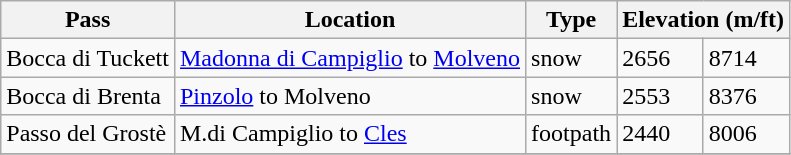<table class="wikitable">
<tr>
<th>Pass</th>
<th>Location</th>
<th>Type</th>
<th colspan=2>Elevation (m/ft)</th>
</tr>
<tr>
<td>Bocca di Tuckett</td>
<td><a href='#'>Madonna di Campiglio</a> to <a href='#'>Molveno</a></td>
<td>snow</td>
<td>2656</td>
<td>8714</td>
</tr>
<tr>
<td>Bocca di Brenta</td>
<td><a href='#'>Pinzolo</a> to Molveno</td>
<td>snow</td>
<td>2553</td>
<td>8376</td>
</tr>
<tr>
<td>Passo del Grostè</td>
<td>M.di Campiglio to <a href='#'>Cles</a></td>
<td>footpath</td>
<td>2440</td>
<td>8006</td>
</tr>
<tr>
</tr>
</table>
